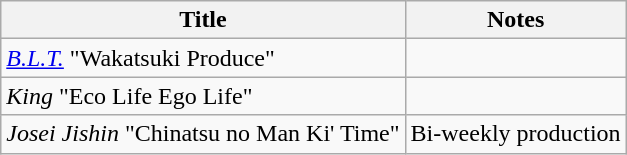<table class="wikitable">
<tr>
<th>Title</th>
<th>Notes</th>
</tr>
<tr>
<td><em><a href='#'>B.L.T.</a></em> "Wakatsuki Produce"</td>
<td></td>
</tr>
<tr>
<td><em>King</em> "Eco Life Ego Life"</td>
<td></td>
</tr>
<tr>
<td><em>Josei Jishin</em> "Chinatsu no Man Ki' Time"</td>
<td>Bi-weekly production</td>
</tr>
</table>
